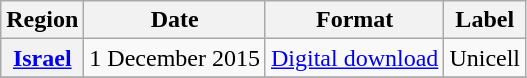<table class="wikitable plainrowheaders">
<tr>
<th scope="col">Region</th>
<th scope="col">Date</th>
<th scope="col">Format</th>
<th scope="col">Label</th>
</tr>
<tr>
<th scope="row"><a href='#'>Israel</a></th>
<td>1 December 2015</td>
<td><a href='#'>Digital download</a></td>
<td>Unicell</td>
</tr>
<tr>
</tr>
</table>
